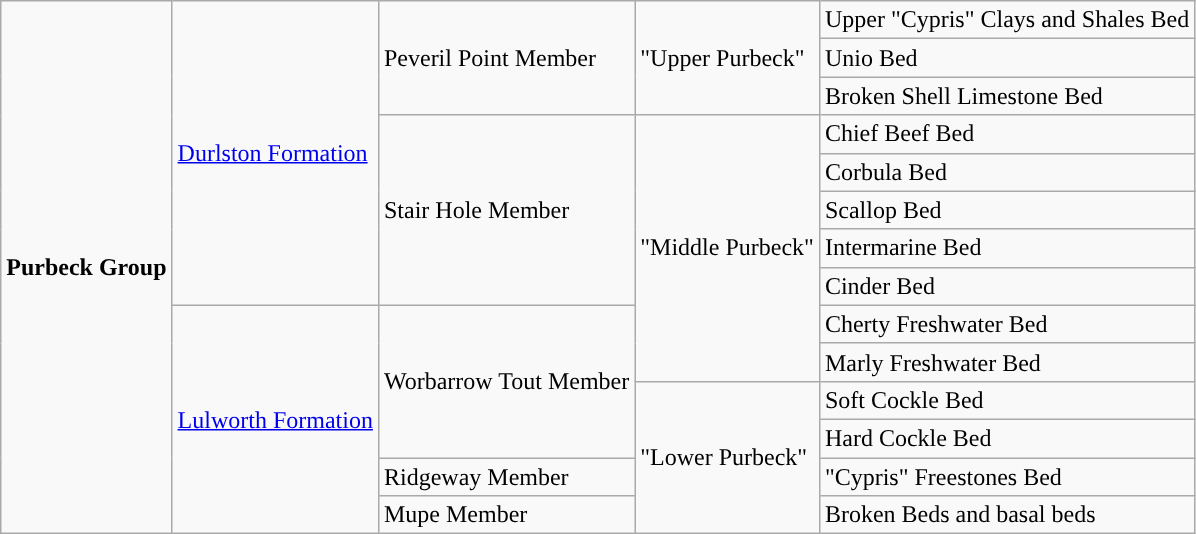<table class="wikitable">
<tr>
<td rowspan=15 style="background-color: "><strong>Purbeck Group</strong></td>
<td rowspan=8 style="background-color: "><a href='#'>Durlston Formation</a></td>
<td rowspan=3 style="background-color: ">Peveril Point Member</td>
<td rowspan=3>"Upper Purbeck"</td>
<td>Upper "Cypris" Clays and Shales Bed</td>
</tr>
<tr>
<td>Unio Bed</td>
</tr>
<tr>
<td>Broken Shell Limestone Bed</td>
</tr>
<tr>
<td rowspan=5 style="background-color: ">Stair Hole Member</td>
<td rowspan=7>"Middle Purbeck"</td>
<td>Chief Beef Bed</td>
</tr>
<tr>
<td>Corbula Bed</td>
</tr>
<tr>
<td>Scallop Bed</td>
</tr>
<tr>
<td>Intermarine Bed</td>
</tr>
<tr>
<td>Cinder Bed</td>
</tr>
<tr>
<td rowspan=7 style="background-color: "><a href='#'>Lulworth Formation</a></td>
<td rowspan=4 style="background-color: ">Worbarrow Tout Member</td>
<td>Cherty Freshwater Bed</td>
</tr>
<tr>
<td>Marly Freshwater Bed</td>
</tr>
<tr>
<td rowspan=5>"Lower Purbeck"</td>
<td>Soft Cockle Bed</td>
</tr>
<tr>
<td>Hard Cockle Bed</td>
</tr>
<tr>
<td style="background-color: ">Ridgeway Member</td>
<td>"Cypris" Freestones Bed</td>
</tr>
<tr>
<td style="background-color: ">Mupe Member</td>
<td>Broken Beds and basal beds</td>
</tr>
</table>
